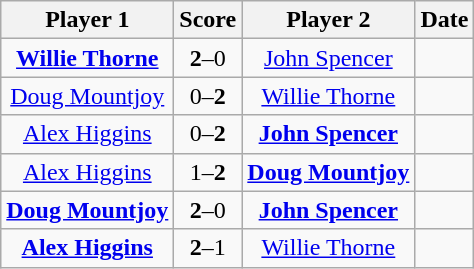<table class="wikitable" style="text-align: center">
<tr>
<th>Player 1</th>
<th>Score</th>
<th>Player 2</th>
<th>Date</th>
</tr>
<tr>
<td> <strong><a href='#'>Willie Thorne</a></strong></td>
<td><strong>2</strong>–0</td>
<td> <a href='#'>John Spencer</a></td>
<td></td>
</tr>
<tr>
<td> <a href='#'>Doug Mountjoy</a></td>
<td>0–<strong>2</strong></td>
<td> <a href='#'>Willie Thorne</a></td>
<td></td>
</tr>
<tr>
<td> <a href='#'>Alex Higgins</a></td>
<td>0–<strong>2</strong></td>
<td> <strong><a href='#'>John Spencer</a></strong></td>
<td></td>
</tr>
<tr>
<td> <a href='#'>Alex Higgins</a></td>
<td>1–<strong>2</strong></td>
<td> <strong><a href='#'>Doug Mountjoy</a></strong></td>
<td></td>
</tr>
<tr>
<td> <strong><a href='#'>Doug Mountjoy</a></strong></td>
<td><strong>2</strong>–0</td>
<td> <strong><a href='#'>John Spencer</a></strong></td>
<td></td>
</tr>
<tr>
<td> <strong><a href='#'>Alex Higgins</a></strong></td>
<td><strong>2</strong>–1</td>
<td> <a href='#'>Willie Thorne</a></td>
<td></td>
</tr>
</table>
